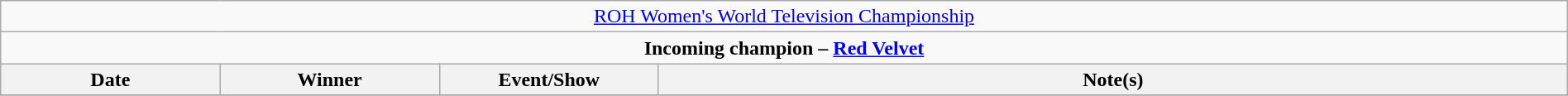<table class="wikitable" style="text-align:center; width:100%;">
<tr>
<td colspan="4" style="text-align: center;"><a href='#'>ROH Women's World Television Championship</a></td>
</tr>
<tr>
<td colspan="4" style="text-align: center;"><strong>Incoming champion – <a href='#'>Red Velvet</a></strong></td>
</tr>
<tr>
<th width="14%">Date</th>
<th width="14%">Winner</th>
<th width="14%">Event/Show</th>
<th width="58%">Note(s)</th>
</tr>
<tr>
</tr>
</table>
